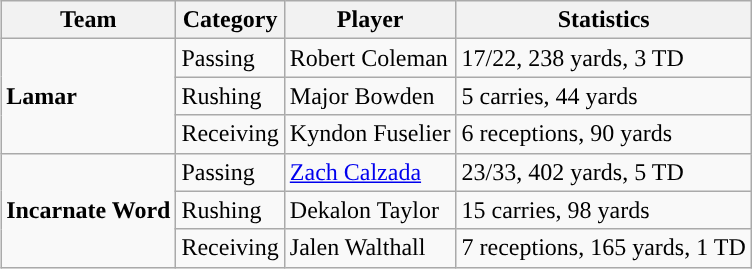<table class="wikitable" style="float: right;">
<tr>
<th>Team</th>
<th>Category</th>
<th>Player</th>
<th>Statistics</th>
</tr>
<tr>
<td rowspan=3><strong>Lamar</strong></td>
<td>Passing</td>
<td>Robert Coleman</td>
<td>17/22, 238 yards, 3 TD</td>
</tr>
<tr>
<td>Rushing</td>
<td>Major Bowden</td>
<td>5 carries, 44 yards</td>
</tr>
<tr>
<td>Receiving</td>
<td>Kyndon Fuselier</td>
<td>6 receptions, 90 yards</td>
</tr>
<tr>
<td rowspan=3><strong>Incarnate Word</strong></td>
<td>Passing</td>
<td><a href='#'>Zach Calzada</a></td>
<td>23/33, 402 yards, 5 TD</td>
</tr>
<tr>
<td>Rushing</td>
<td>Dekalon Taylor</td>
<td>15 carries, 98 yards</td>
</tr>
<tr>
<td>Receiving</td>
<td>Jalen Walthall</td>
<td>7 receptions, 165 yards, 1 TD</td>
</tr>
</table>
